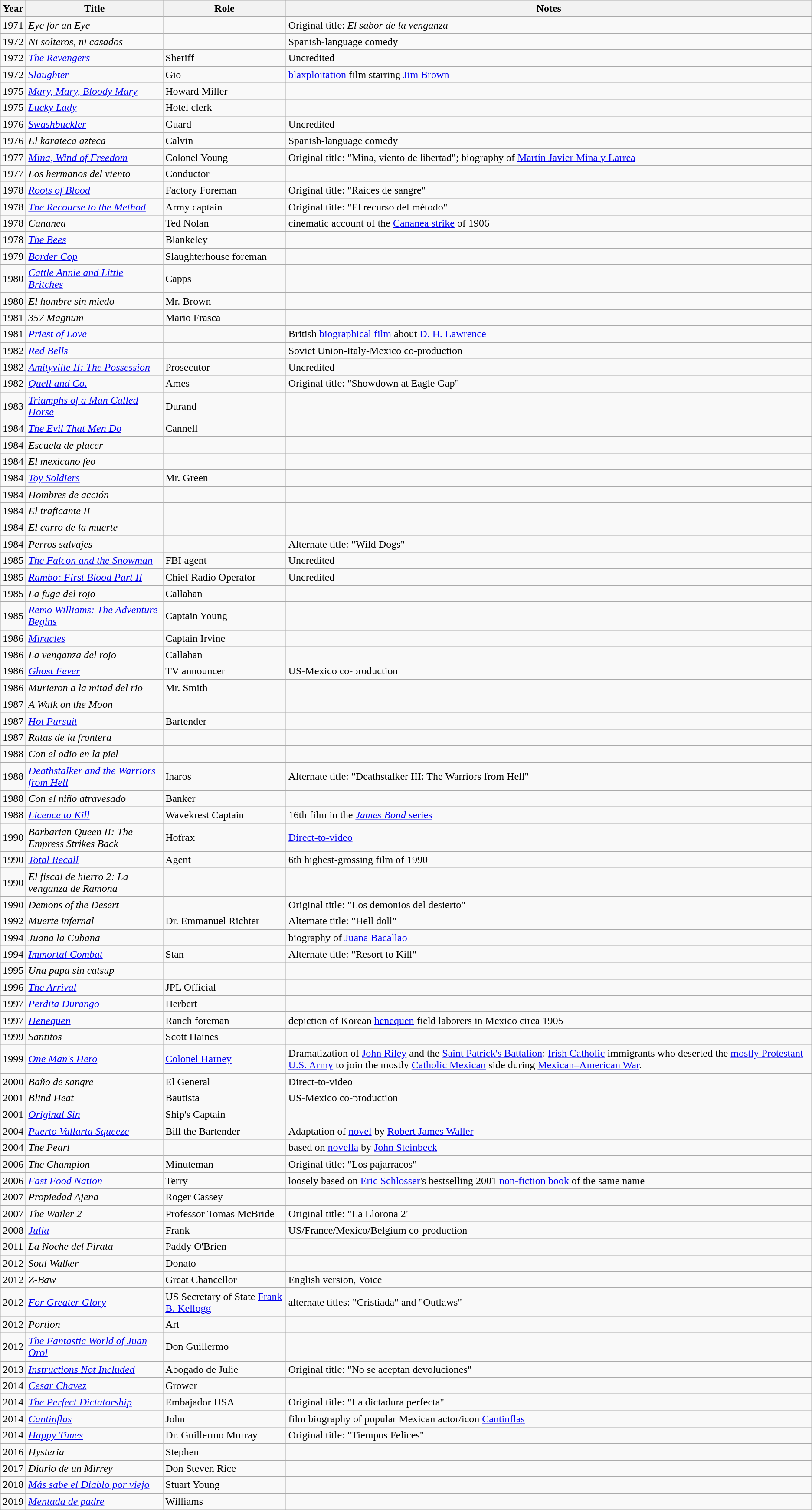<table class="wikitable">
<tr>
<th>Year</th>
<th>Title</th>
<th>Role</th>
<th>Notes</th>
</tr>
<tr>
<td>1971</td>
<td><em>Eye for an Eye</em></td>
<td></td>
<td>Original title: <em>El sabor de la venganza</em></td>
</tr>
<tr>
<td>1972</td>
<td><em>Ni solteros, ni casados</em></td>
<td></td>
<td>Spanish-language comedy</td>
</tr>
<tr>
<td>1972</td>
<td><em><a href='#'>The Revengers</a></em></td>
<td>Sheriff</td>
<td>Uncredited</td>
</tr>
<tr>
<td>1972</td>
<td><em><a href='#'>Slaughter</a></em></td>
<td>Gio</td>
<td><a href='#'>blaxploitation</a> film starring <a href='#'>Jim Brown</a></td>
</tr>
<tr>
<td>1975</td>
<td><em><a href='#'>Mary, Mary, Bloody Mary</a></em></td>
<td>Howard Miller</td>
<td></td>
</tr>
<tr>
<td>1975</td>
<td><em><a href='#'>Lucky Lady</a></em></td>
<td>Hotel clerk</td>
<td></td>
</tr>
<tr>
<td>1976</td>
<td><em><a href='#'>Swashbuckler</a></em></td>
<td>Guard</td>
<td>Uncredited</td>
</tr>
<tr>
<td>1976</td>
<td><em>El karateca azteca</em></td>
<td>Calvin</td>
<td>Spanish-language comedy</td>
</tr>
<tr>
<td>1977</td>
<td><em><a href='#'>Mina, Wind of Freedom</a></em></td>
<td>Colonel Young</td>
<td>Original title: "Mina, viento de libertad"; biography of <a href='#'>Martín Javier Mina y Larrea</a></td>
</tr>
<tr>
<td>1977</td>
<td><em>Los hermanos del viento</em></td>
<td>Conductor</td>
<td></td>
</tr>
<tr>
<td>1978</td>
<td><em><a href='#'>Roots of Blood</a></em></td>
<td>Factory Foreman</td>
<td>Original title: "Raíces de sangre"</td>
</tr>
<tr>
<td>1978</td>
<td><em><a href='#'>The Recourse to the Method</a></em></td>
<td>Army captain</td>
<td>Original title: "El recurso del método"</td>
</tr>
<tr>
<td>1978</td>
<td><em>Cananea</em></td>
<td>Ted Nolan</td>
<td>cinematic account of the <a href='#'>Cananea strike</a> of 1906</td>
</tr>
<tr>
<td>1978</td>
<td><em><a href='#'>The Bees</a></em></td>
<td>Blankeley</td>
<td></td>
</tr>
<tr>
<td>1979</td>
<td><em><a href='#'>Border Cop</a></em></td>
<td>Slaughterhouse foreman</td>
<td></td>
</tr>
<tr>
<td>1980</td>
<td><em><a href='#'>Cattle Annie and Little Britches</a></em></td>
<td>Capps</td>
<td></td>
</tr>
<tr>
<td>1980</td>
<td><em>El hombre sin miedo</em></td>
<td>Mr. Brown</td>
<td></td>
</tr>
<tr>
<td>1981</td>
<td><em>357 Magnum</em></td>
<td>Mario Frasca</td>
<td></td>
</tr>
<tr>
<td>1981</td>
<td><em><a href='#'>Priest of Love</a></em></td>
<td></td>
<td>British <a href='#'>biographical film</a> about <a href='#'>D. H. Lawrence</a></td>
</tr>
<tr>
<td>1982</td>
<td><em><a href='#'>Red Bells</a></em></td>
<td></td>
<td>Soviet Union-Italy-Mexico co-production</td>
</tr>
<tr>
<td>1982</td>
<td><em><a href='#'>Amityville II: The Possession</a></em></td>
<td>Prosecutor</td>
<td>Uncredited</td>
</tr>
<tr>
<td>1982</td>
<td><em><a href='#'>Quell and Co.</a></em></td>
<td>Ames</td>
<td>Original title: "Showdown at Eagle Gap"</td>
</tr>
<tr>
<td>1983</td>
<td><em><a href='#'>Triumphs of a Man Called Horse</a></em></td>
<td>Durand</td>
<td></td>
</tr>
<tr>
<td>1984</td>
<td><em><a href='#'>The Evil That Men Do</a></em></td>
<td>Cannell</td>
<td></td>
</tr>
<tr>
<td>1984</td>
<td><em>Escuela de placer</em></td>
<td></td>
<td></td>
</tr>
<tr>
<td>1984</td>
<td><em>El mexicano feo</em></td>
<td></td>
<td></td>
</tr>
<tr>
<td>1984</td>
<td><em><a href='#'>Toy Soldiers</a></em></td>
<td>Mr. Green</td>
<td></td>
</tr>
<tr>
<td>1984</td>
<td><em>Hombres de acción</em></td>
<td></td>
<td></td>
</tr>
<tr>
<td>1984</td>
<td><em>El traficante II</em></td>
<td></td>
<td></td>
</tr>
<tr>
<td>1984</td>
<td><em>El carro de la muerte</em></td>
<td></td>
<td></td>
</tr>
<tr>
<td>1984</td>
<td><em>Perros salvajes</em></td>
<td></td>
<td>Alternate title: "Wild Dogs"</td>
</tr>
<tr>
<td>1985</td>
<td><em><a href='#'>The Falcon and the Snowman</a></em></td>
<td>FBI agent</td>
<td>Uncredited</td>
</tr>
<tr>
<td>1985</td>
<td><em><a href='#'>Rambo: First Blood Part II</a></em></td>
<td>Chief Radio Operator</td>
<td>Uncredited</td>
</tr>
<tr>
<td>1985</td>
<td><em>La fuga del rojo</em></td>
<td>Callahan</td>
<td></td>
</tr>
<tr>
<td>1985</td>
<td><em><a href='#'>Remo Williams: The Adventure Begins</a></em></td>
<td>Captain Young</td>
<td></td>
</tr>
<tr>
<td>1986</td>
<td><em><a href='#'>Miracles</a></em></td>
<td>Captain Irvine</td>
<td></td>
</tr>
<tr>
<td>1986</td>
<td><em>La venganza del rojo</em></td>
<td>Callahan</td>
<td></td>
</tr>
<tr>
<td>1986</td>
<td><em><a href='#'>Ghost Fever</a></em></td>
<td>TV announcer</td>
<td>US-Mexico co-production</td>
</tr>
<tr>
<td>1986</td>
<td><em>Murieron a la mitad del rio</em></td>
<td>Mr. Smith</td>
<td></td>
</tr>
<tr>
<td>1987</td>
<td><em>A Walk on the Moon</em></td>
<td></td>
<td></td>
</tr>
<tr>
<td>1987</td>
<td><em><a href='#'>Hot Pursuit</a></em></td>
<td>Bartender</td>
<td></td>
</tr>
<tr>
<td>1987</td>
<td><em>Ratas de la frontera</em></td>
<td></td>
<td></td>
</tr>
<tr>
<td>1988</td>
<td><em>Con el odio en la piel</em></td>
<td></td>
<td></td>
</tr>
<tr>
<td>1988</td>
<td><em><a href='#'>Deathstalker and the Warriors from Hell</a></em></td>
<td>Inaros</td>
<td>Alternate title: "Deathstalker III: The Warriors from Hell"</td>
</tr>
<tr>
<td>1988</td>
<td><em>Con el niño atravesado</em></td>
<td>Banker</td>
<td></td>
</tr>
<tr>
<td>1988</td>
<td><em><a href='#'>Licence to Kill</a></em></td>
<td>Wavekrest Captain</td>
<td>16th film in the <a href='#'><em>James Bond</em> series</a></td>
</tr>
<tr>
<td>1990</td>
<td><em>Barbarian Queen II: The Empress Strikes Back</em></td>
<td>Hofrax</td>
<td><a href='#'>Direct-to-video</a></td>
</tr>
<tr>
<td>1990</td>
<td><em><a href='#'>Total Recall</a></em></td>
<td>Agent</td>
<td>6th highest-grossing film of 1990</td>
</tr>
<tr>
<td>1990</td>
<td><em>El fiscal de hierro 2: La venganza de Ramona</em></td>
<td></td>
<td></td>
</tr>
<tr>
<td>1990</td>
<td><em>Demons of the Desert</em></td>
<td></td>
<td>Original title: "Los demonios del desierto"</td>
</tr>
<tr>
<td>1992</td>
<td><em>Muerte infernal</em></td>
<td>Dr. Emmanuel Richter</td>
<td>Alternate title: "Hell doll"</td>
</tr>
<tr>
<td>1994</td>
<td><em>Juana la Cubana</em></td>
<td></td>
<td>biography of <a href='#'>Juana Bacallao</a></td>
</tr>
<tr>
<td>1994</td>
<td><em><a href='#'>Immortal Combat</a></em></td>
<td>Stan</td>
<td>Alternate title: "Resort to Kill"</td>
</tr>
<tr>
<td>1995</td>
<td><em>Una papa sin catsup</em></td>
<td></td>
<td></td>
</tr>
<tr>
<td>1996</td>
<td><em><a href='#'>The Arrival</a></em></td>
<td>JPL Official</td>
<td></td>
</tr>
<tr>
<td>1997</td>
<td><em><a href='#'>Perdita Durango</a></em></td>
<td>Herbert</td>
<td></td>
</tr>
<tr>
<td>1997</td>
<td><em><a href='#'>Henequen</a></em></td>
<td>Ranch foreman</td>
<td>depiction of Korean <a href='#'>henequen</a> field laborers in Mexico circa 1905</td>
</tr>
<tr>
<td>1999</td>
<td><em>Santitos</em></td>
<td>Scott Haines</td>
<td></td>
</tr>
<tr>
<td>1999</td>
<td><em><a href='#'>One Man's Hero</a></em></td>
<td><a href='#'>Colonel Harney</a></td>
<td>Dramatization of <a href='#'>John Riley</a> and the <a href='#'>Saint Patrick's Battalion</a>: <a href='#'>Irish Catholic</a> immigrants who deserted the <a href='#'>mostly Protestant</a> <a href='#'>U.S. Army</a> to join the mostly <a href='#'>Catholic Mexican</a> side during <a href='#'>Mexican–American War</a>.</td>
</tr>
<tr>
<td>2000</td>
<td><em>Baño de sangre</em></td>
<td>El General</td>
<td>Direct-to-video</td>
</tr>
<tr>
<td>2001</td>
<td><em>Blind Heat</em></td>
<td>Bautista</td>
<td>US-Mexico co-production</td>
</tr>
<tr>
<td>2001</td>
<td><em><a href='#'>Original Sin</a></em></td>
<td>Ship's Captain</td>
<td></td>
</tr>
<tr>
<td>2004</td>
<td><em><a href='#'>Puerto Vallarta Squeeze</a></em></td>
<td>Bill the Bartender</td>
<td>Adaptation of <a href='#'>novel</a> by <a href='#'>Robert James Waller</a></td>
</tr>
<tr>
<td>2004</td>
<td><em>The Pearl</em></td>
<td></td>
<td>based on <a href='#'>novella</a> by <a href='#'>John Steinbeck</a></td>
</tr>
<tr>
<td>2006</td>
<td><em>The Champion</em></td>
<td>Minuteman</td>
<td>Original title: "Los pajarracos"</td>
</tr>
<tr>
<td>2006</td>
<td><em><a href='#'>Fast Food Nation</a></em></td>
<td>Terry</td>
<td>loosely based on <a href='#'>Eric Schlosser</a>'s bestselling 2001 <a href='#'>non-fiction book</a> of the same name</td>
</tr>
<tr>
<td>2007</td>
<td><em>Propiedad Ajena</em></td>
<td>Roger Cassey</td>
<td></td>
</tr>
<tr>
<td>2007</td>
<td><em>The Wailer 2</em></td>
<td>Professor Tomas McBride</td>
<td>Original title: "La Llorona 2"</td>
</tr>
<tr>
<td>2008</td>
<td><em><a href='#'>Julia</a></em></td>
<td>Frank</td>
<td>US/France/Mexico/Belgium co-production</td>
</tr>
<tr>
<td>2011</td>
<td><em>La Noche del Pirata</em></td>
<td>Paddy O'Brien</td>
<td></td>
</tr>
<tr>
<td>2012</td>
<td><em>Soul Walker</em></td>
<td>Donato</td>
<td></td>
</tr>
<tr>
<td>2012</td>
<td><em>Z-Baw</em></td>
<td>Great Chancellor</td>
<td>English version, Voice</td>
</tr>
<tr>
<td>2012</td>
<td><em><a href='#'>For Greater Glory</a></em></td>
<td>US Secretary of State <a href='#'>Frank B. Kellogg</a></td>
<td>alternate titles: "Cristiada" and "Outlaws"</td>
</tr>
<tr>
<td>2012</td>
<td><em>Portion</em></td>
<td>Art</td>
<td></td>
</tr>
<tr>
<td>2012</td>
<td><em><a href='#'>The Fantastic World of Juan Orol</a></em></td>
<td>Don Guillermo</td>
<td></td>
</tr>
<tr>
<td>2013</td>
<td><em><a href='#'>Instructions Not Included</a></em></td>
<td>Abogado de Julie</td>
<td>Original title: "No se aceptan devoluciones"</td>
</tr>
<tr>
<td>2014</td>
<td><em><a href='#'>Cesar Chavez</a></em></td>
<td>Grower</td>
<td></td>
</tr>
<tr>
<td>2014</td>
<td><em><a href='#'>The Perfect Dictatorship</a></em></td>
<td>Embajador USA</td>
<td>Original title: "La dictadura perfecta"</td>
</tr>
<tr>
<td>2014</td>
<td><em><a href='#'>Cantinflas</a></em></td>
<td>John</td>
<td>film biography of popular Mexican actor/icon <a href='#'>Cantinflas</a></td>
</tr>
<tr>
<td>2014</td>
<td><em><a href='#'>Happy Times</a></em></td>
<td>Dr. Guillermo Murray</td>
<td>Original title: "Tiempos Felices"</td>
</tr>
<tr>
<td>2016</td>
<td><em>Hysteria</em></td>
<td>Stephen</td>
<td></td>
</tr>
<tr>
<td>2017</td>
<td><em>Diario de un Mirrey</em></td>
<td>Don Steven Rice</td>
<td></td>
</tr>
<tr>
<td>2018</td>
<td><em><a href='#'>Más sabe el Diablo por viejo</a></em></td>
<td>Stuart Young</td>
<td></td>
</tr>
<tr>
<td>2019</td>
<td><em><a href='#'>Mentada de padre</a></em></td>
<td>Williams</td>
<td></td>
</tr>
</table>
